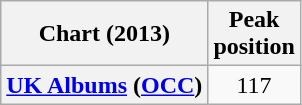<table class="wikitable plainrowheaders">
<tr>
<th scope="col">Chart (2013)</th>
<th scope="col">Peak<br>position</th>
</tr>
<tr>
<th scope="row"><a href='#'>UK Albums</a> (<a href='#'>OCC</a>)</th>
<td style="text-align:center;">117</td>
</tr>
</table>
